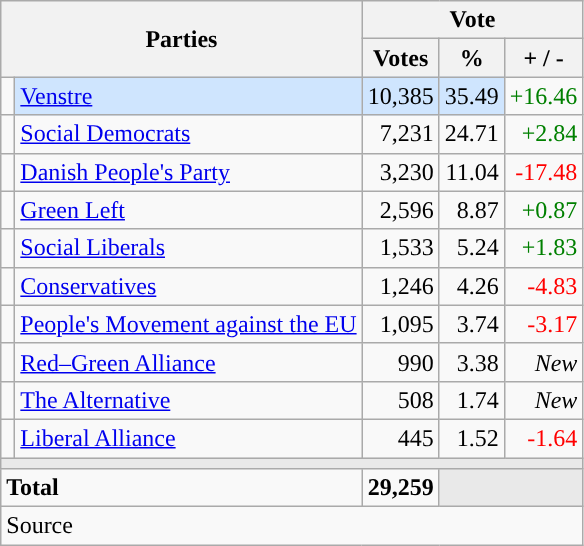<table class="wikitable" style="text-align:right;">
<tr>
<th style="text-align:centre;" rowspan="2" colspan="2" width="225">Parties</th>
<th colspan="3">Vote</th>
</tr>
<tr>
<th width="15">Votes</th>
<th width="15">%</th>
<th width="15">+ / -</th>
</tr>
<tr>
<td width="2" style="color:inherit;background:"></td>
<td bgcolor=#cfe5fe   align="left"><a href='#'>Venstre</a></td>
<td bgcolor=#cfe5fe>10,385</td>
<td bgcolor=#cfe5fe>35.49</td>
<td style=color:green;>+16.46</td>
</tr>
<tr>
<td width="2" style="color:inherit;background:"></td>
<td align="left"><a href='#'>Social Democrats</a></td>
<td>7,231</td>
<td>24.71</td>
<td style=color:green;>+2.84</td>
</tr>
<tr>
<td width="2" style="color:inherit;background:"></td>
<td align="left"><a href='#'>Danish People's Party</a></td>
<td>3,230</td>
<td>11.04</td>
<td style=color:red;>-17.48</td>
</tr>
<tr>
<td width="2" style="color:inherit;background:"></td>
<td align="left"><a href='#'>Green Left</a></td>
<td>2,596</td>
<td>8.87</td>
<td style=color:green;>+0.87</td>
</tr>
<tr>
<td width="2" style="color:inherit;background:"></td>
<td align="left"><a href='#'>Social Liberals</a></td>
<td>1,533</td>
<td>5.24</td>
<td style=color:green;>+1.83</td>
</tr>
<tr>
<td width="2" style="color:inherit;background:"></td>
<td align="left"><a href='#'>Conservatives</a></td>
<td>1,246</td>
<td>4.26</td>
<td style=color:red;>-4.83</td>
</tr>
<tr>
<td width="2" style="color:inherit;background:"></td>
<td align="left"><a href='#'>People's Movement against the EU</a></td>
<td>1,095</td>
<td>3.74</td>
<td style=color:red;>-3.17</td>
</tr>
<tr>
<td width="2" style="color:inherit;background:"></td>
<td align="left"><a href='#'>Red–Green Alliance</a></td>
<td>990</td>
<td>3.38</td>
<td><em>New</em></td>
</tr>
<tr>
<td width="2" style="color:inherit;background:"></td>
<td align="left"><a href='#'>The Alternative</a></td>
<td>508</td>
<td>1.74</td>
<td><em>New</em></td>
</tr>
<tr>
<td width="2" style="color:inherit;background:"></td>
<td align="left"><a href='#'>Liberal Alliance</a></td>
<td>445</td>
<td>1.52</td>
<td style=color:red;>-1.64</td>
</tr>
<tr>
<td colspan="7" bgcolor="#E9E9E9"></td>
</tr>
<tr>
<td align="left" colspan="2"><strong>Total</strong></td>
<td><strong>29,259</strong></td>
<td bgcolor="#E9E9E9" colspan="2"></td>
</tr>
<tr>
<td align="left" colspan="6">Source</td>
</tr>
</table>
